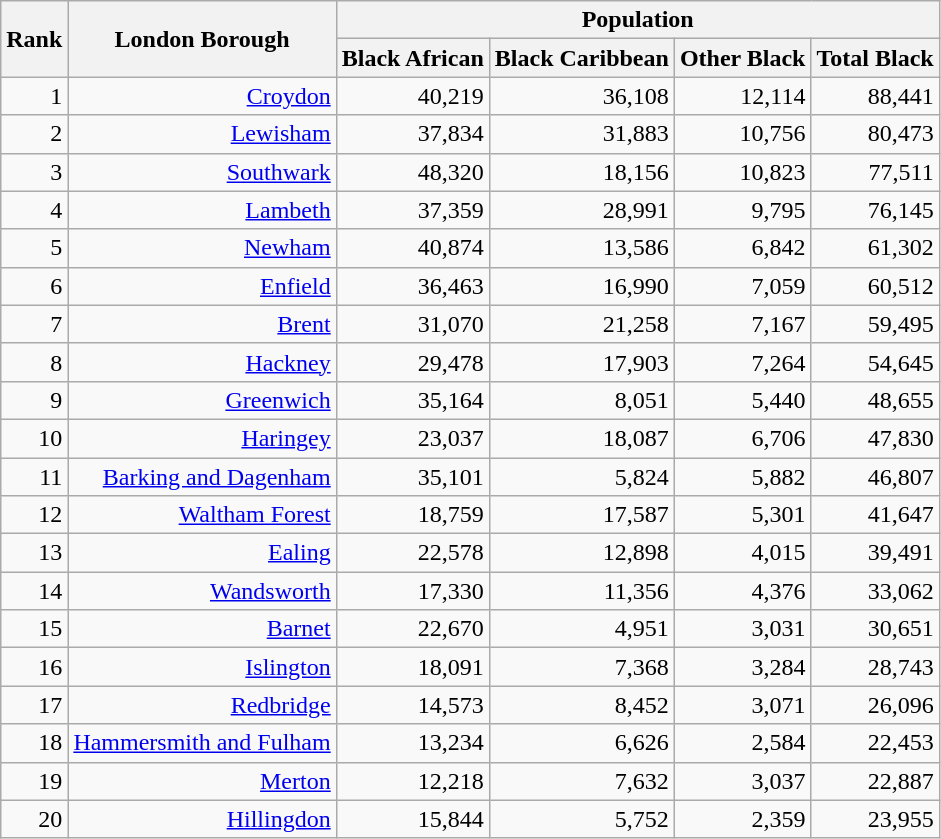<table class="wikitable sortable col2left" style="text-align:right;">
<tr>
<th rowspan=2>Rank</th>
<th rowspan=2>London Borough</th>
<th colspan=4>Population</th>
</tr>
<tr>
<th>Black African</th>
<th>Black Caribbean</th>
<th>Other Black</th>
<th>Total Black</th>
</tr>
<tr>
<td>1</td>
<td><a href='#'>Croydon</a></td>
<td>40,219</td>
<td>36,108</td>
<td>12,114</td>
<td>88,441</td>
</tr>
<tr>
<td>2</td>
<td><a href='#'>Lewisham</a></td>
<td>37,834</td>
<td>31,883</td>
<td>10,756</td>
<td>80,473</td>
</tr>
<tr>
<td>3</td>
<td><a href='#'>Southwark</a></td>
<td>48,320</td>
<td>18,156</td>
<td>10,823</td>
<td>77,511</td>
</tr>
<tr>
<td>4</td>
<td><a href='#'>Lambeth</a></td>
<td>37,359</td>
<td>28,991</td>
<td>9,795</td>
<td>76,145</td>
</tr>
<tr>
<td>5</td>
<td><a href='#'>Newham</a></td>
<td>40,874</td>
<td>13,586</td>
<td>6,842</td>
<td>61,302</td>
</tr>
<tr>
<td>6</td>
<td><a href='#'>Enfield</a></td>
<td>36,463</td>
<td>16,990</td>
<td>7,059</td>
<td>60,512</td>
</tr>
<tr>
<td>7</td>
<td><a href='#'>Brent</a></td>
<td>31,070</td>
<td>21,258</td>
<td>7,167</td>
<td>59,495</td>
</tr>
<tr>
<td>8</td>
<td><a href='#'>Hackney</a></td>
<td>29,478</td>
<td>17,903</td>
<td>7,264</td>
<td>54,645</td>
</tr>
<tr>
<td>9</td>
<td><a href='#'>Greenwich</a></td>
<td>35,164</td>
<td>8,051</td>
<td>5,440</td>
<td>48,655</td>
</tr>
<tr>
<td>10</td>
<td><a href='#'>Haringey</a></td>
<td>23,037</td>
<td>18,087</td>
<td>6,706</td>
<td>47,830</td>
</tr>
<tr>
<td>11</td>
<td><a href='#'>Barking and Dagenham</a></td>
<td>35,101</td>
<td>5,824</td>
<td>5,882</td>
<td>46,807</td>
</tr>
<tr>
<td>12</td>
<td><a href='#'>Waltham Forest</a></td>
<td>18,759</td>
<td>17,587</td>
<td>5,301</td>
<td>41,647</td>
</tr>
<tr>
<td>13</td>
<td><a href='#'>Ealing</a></td>
<td>22,578</td>
<td>12,898</td>
<td>4,015</td>
<td>39,491</td>
</tr>
<tr>
<td>14</td>
<td><a href='#'>Wandsworth</a></td>
<td>17,330</td>
<td>11,356</td>
<td>4,376</td>
<td>33,062</td>
</tr>
<tr>
<td>15</td>
<td><a href='#'>Barnet</a></td>
<td>22,670</td>
<td>4,951</td>
<td>3,031</td>
<td>30,651</td>
</tr>
<tr>
<td>16</td>
<td><a href='#'>Islington</a></td>
<td>18,091</td>
<td>7,368</td>
<td>3,284</td>
<td>28,743</td>
</tr>
<tr>
<td>17</td>
<td><a href='#'>Redbridge</a></td>
<td>14,573</td>
<td>8,452</td>
<td>3,071</td>
<td>26,096</td>
</tr>
<tr>
<td>18</td>
<td><a href='#'>Hammersmith and Fulham</a></td>
<td>13,234</td>
<td>6,626</td>
<td>2,584</td>
<td>22,453</td>
</tr>
<tr>
<td>19</td>
<td><a href='#'>Merton</a></td>
<td>12,218</td>
<td>7,632</td>
<td>3,037</td>
<td>22,887</td>
</tr>
<tr>
<td>20</td>
<td><a href='#'>Hillingdon</a></td>
<td>15,844</td>
<td>5,752</td>
<td>2,359</td>
<td>23,955</td>
</tr>
</table>
